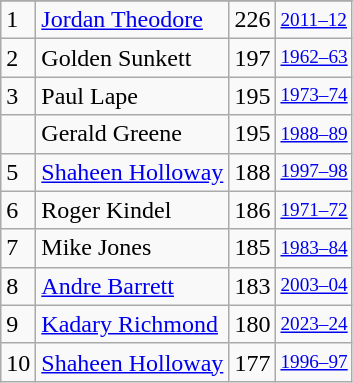<table class="wikitable">
<tr>
</tr>
<tr>
<td>1</td>
<td><a href='#'>Jordan Theodore</a></td>
<td>226</td>
<td style="font-size:80%;"><a href='#'>2011–12</a></td>
</tr>
<tr>
<td>2</td>
<td>Golden Sunkett</td>
<td>197</td>
<td style="font-size:80%;"><a href='#'>1962–63</a></td>
</tr>
<tr>
<td>3</td>
<td>Paul Lape</td>
<td>195</td>
<td style="font-size:80%;"><a href='#'>1973–74</a></td>
</tr>
<tr>
<td></td>
<td>Gerald Greene</td>
<td>195</td>
<td style="font-size:80%;"><a href='#'>1988–89</a></td>
</tr>
<tr>
<td>5</td>
<td><a href='#'>Shaheen Holloway</a></td>
<td>188</td>
<td style="font-size:80%;"><a href='#'>1997–98</a></td>
</tr>
<tr>
<td>6</td>
<td>Roger Kindel</td>
<td>186</td>
<td style="font-size:80%;"><a href='#'>1971–72</a></td>
</tr>
<tr>
<td>7</td>
<td>Mike Jones</td>
<td>185</td>
<td style="font-size:80%;"><a href='#'>1983–84</a></td>
</tr>
<tr>
<td>8</td>
<td><a href='#'>Andre Barrett</a></td>
<td>183</td>
<td style="font-size:80%;"><a href='#'>2003–04</a></td>
</tr>
<tr>
<td>9</td>
<td><a href='#'>Kadary Richmond</a></td>
<td>180</td>
<td style="font-size:80%;"><a href='#'>2023–24</a></td>
</tr>
<tr>
<td>10</td>
<td><a href='#'>Shaheen Holloway</a></td>
<td>177</td>
<td style="font-size:80%;"><a href='#'>1996–97</a></td>
</tr>
</table>
